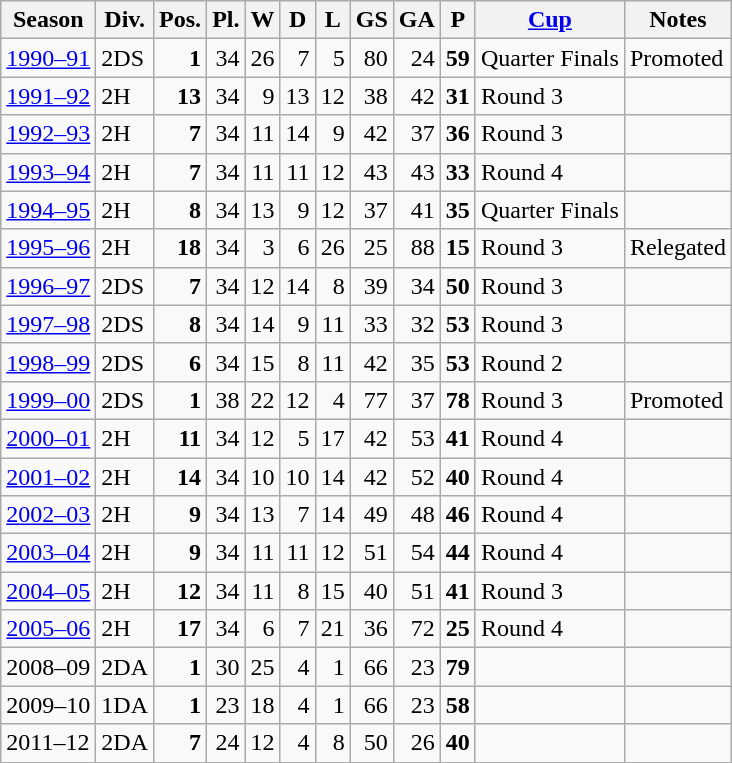<table class="wikitable">
<tr>
<th>Season</th>
<th>Div.</th>
<th>Pos.</th>
<th>Pl.</th>
<th>W</th>
<th>D</th>
<th>L</th>
<th>GS</th>
<th>GA</th>
<th>P</th>
<th><a href='#'>Cup</a></th>
<th>Notes</th>
</tr>
<tr>
<td><a href='#'>1990–91</a></td>
<td>2DS</td>
<td align=right><strong>1</strong></td>
<td align=right>34</td>
<td align=right>26</td>
<td align=right>7</td>
<td align=right>5</td>
<td align=right>80</td>
<td align=right>24</td>
<td align=right><strong>59</strong></td>
<td>Quarter Finals</td>
<td>Promoted</td>
</tr>
<tr>
<td><a href='#'>1991–92</a></td>
<td>2H</td>
<td align=right><strong>13</strong></td>
<td align=right>34</td>
<td align=right>9</td>
<td align=right>13</td>
<td align=right>12</td>
<td align=right>38</td>
<td align=right>42</td>
<td align=right><strong>31</strong></td>
<td>Round 3</td>
<td></td>
</tr>
<tr>
<td><a href='#'>1992–93</a></td>
<td>2H</td>
<td align=right><strong>7</strong></td>
<td align=right>34</td>
<td align=right>11</td>
<td align=right>14</td>
<td align=right>9</td>
<td align=right>42</td>
<td align=right>37</td>
<td align=right><strong>36</strong></td>
<td>Round 3</td>
<td></td>
</tr>
<tr>
<td><a href='#'>1993–94</a></td>
<td>2H</td>
<td align=right><strong>7</strong></td>
<td align=right>34</td>
<td align=right>11</td>
<td align=right>11</td>
<td align=right>12</td>
<td align=right>43</td>
<td align=right>43</td>
<td align=right><strong>33</strong></td>
<td>Round 4</td>
<td></td>
</tr>
<tr>
<td><a href='#'>1994–95</a></td>
<td>2H</td>
<td align=right><strong>8</strong></td>
<td align=right>34</td>
<td align=right>13</td>
<td align=right>9</td>
<td align=right>12</td>
<td align=right>37</td>
<td align=right>41</td>
<td align=right><strong>35</strong></td>
<td>Quarter Finals</td>
<td></td>
</tr>
<tr>
<td><a href='#'>1995–96</a></td>
<td>2H</td>
<td align=right><strong>18</strong></td>
<td align=right>34</td>
<td align=right>3</td>
<td align=right>6</td>
<td align=right>26</td>
<td align=right>25</td>
<td align=right>88</td>
<td align=right><strong>15</strong></td>
<td>Round 3</td>
<td>Relegated</td>
</tr>
<tr>
<td><a href='#'>1996–97</a></td>
<td>2DS</td>
<td align=right><strong>7</strong></td>
<td align=right>34</td>
<td align=right>12</td>
<td align=right>14</td>
<td align=right>8</td>
<td align=right>39</td>
<td align=right>34</td>
<td align=right><strong>50</strong></td>
<td>Round 3</td>
<td></td>
</tr>
<tr>
<td><a href='#'>1997–98</a></td>
<td>2DS</td>
<td align=right><strong>8</strong></td>
<td align=right>34</td>
<td align=right>14</td>
<td align=right>9</td>
<td align=right>11</td>
<td align=right>33</td>
<td align=right>32</td>
<td align=right><strong>53</strong></td>
<td>Round 3</td>
<td></td>
</tr>
<tr>
<td><a href='#'>1998–99</a></td>
<td>2DS</td>
<td align=right><strong>6</strong></td>
<td align=right>34</td>
<td align=right>15</td>
<td align=right>8</td>
<td align=right>11</td>
<td align=right>42</td>
<td align=right>35</td>
<td align=right><strong>53</strong></td>
<td>Round 2</td>
<td></td>
</tr>
<tr>
<td><a href='#'>1999–00</a></td>
<td>2DS</td>
<td align=right><strong>1</strong></td>
<td align=right>38</td>
<td align=right>22</td>
<td align=right>12</td>
<td align=right>4</td>
<td align=right>77</td>
<td align=right>37</td>
<td align=right><strong>78</strong></td>
<td>Round 3</td>
<td>Promoted</td>
</tr>
<tr>
<td><a href='#'>2000–01</a></td>
<td>2H</td>
<td align=right><strong>11</strong></td>
<td align=right>34</td>
<td align=right>12</td>
<td align=right>5</td>
<td align=right>17</td>
<td align=right>42</td>
<td align=right>53</td>
<td align=right><strong>41</strong></td>
<td>Round 4</td>
<td></td>
</tr>
<tr>
<td><a href='#'>2001–02</a></td>
<td>2H</td>
<td align=right><strong>14</strong></td>
<td align=right>34</td>
<td align=right>10</td>
<td align=right>10</td>
<td align=right>14</td>
<td align=right>42</td>
<td align=right>52</td>
<td align=right><strong>40</strong></td>
<td>Round 4</td>
<td></td>
</tr>
<tr>
<td><a href='#'>2002–03</a></td>
<td>2H</td>
<td align=right><strong>9</strong></td>
<td align=right>34</td>
<td align=right>13</td>
<td align=right>7</td>
<td align=right>14</td>
<td align=right>49</td>
<td align=right>48</td>
<td align=right><strong>46</strong></td>
<td>Round 4</td>
<td></td>
</tr>
<tr>
<td><a href='#'>2003–04</a></td>
<td>2H</td>
<td align=right><strong>9</strong></td>
<td align=right>34</td>
<td align=right>11</td>
<td align=right>11</td>
<td align=right>12</td>
<td align=right>51</td>
<td align=right>54</td>
<td align=right><strong>44</strong></td>
<td>Round 4</td>
<td></td>
</tr>
<tr>
<td><a href='#'>2004–05</a></td>
<td>2H</td>
<td align=right><strong>12</strong></td>
<td align=right>34</td>
<td align=right>11</td>
<td align=right>8</td>
<td align=right>15</td>
<td align=right>40</td>
<td align=right>51</td>
<td align=right><strong>41</strong></td>
<td>Round 3</td>
<td></td>
</tr>
<tr>
<td><a href='#'>2005–06</a></td>
<td>2H</td>
<td align=right><strong>17</strong></td>
<td align=right>34</td>
<td align=right>6</td>
<td align=right>7</td>
<td align=right>21</td>
<td align=right>36</td>
<td align=right>72</td>
<td align=right><strong>25</strong></td>
<td>Round 4</td>
<td></td>
</tr>
<tr>
<td>2008–09</td>
<td>2DA</td>
<td align=right><strong>1</strong></td>
<td align=right>30</td>
<td align=right>25</td>
<td align=right>4</td>
<td align=right>1</td>
<td align=right>66</td>
<td align=right>23</td>
<td align=right><strong>79</strong></td>
<td></td>
<td></td>
</tr>
<tr>
<td>2009–10</td>
<td>1DA</td>
<td align=right><strong>1</strong></td>
<td align=right>23</td>
<td align=right>18</td>
<td align=right>4</td>
<td align=right>1</td>
<td align=right>66</td>
<td align=right>23</td>
<td align=right><strong>58</strong></td>
<td></td>
<td></td>
</tr>
<tr>
<td>2011–12</td>
<td>2DA</td>
<td align=right><strong>7</strong></td>
<td align=right>24</td>
<td align=right>12</td>
<td align=right>4</td>
<td align=right>8</td>
<td align=right>50</td>
<td align=right>26</td>
<td align=right><strong>40</strong></td>
<td></td>
<td></td>
</tr>
<tr>
</tr>
</table>
